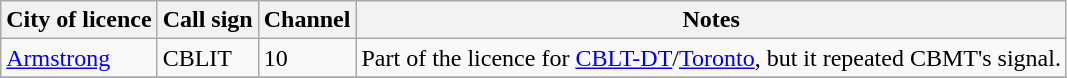<table class="wikitable sortable">
<tr>
<th>City of licence</th>
<th>Call sign</th>
<th>Channel</th>
<th>Notes</th>
</tr>
<tr>
<td><a href='#'>Armstrong</a></td>
<td>CBLIT</td>
<td>10</td>
<td>Part of the licence for <a href='#'>CBLT-DT</a>/<a href='#'>Toronto</a>, but it repeated CBMT's signal.</td>
</tr>
<tr>
</tr>
</table>
